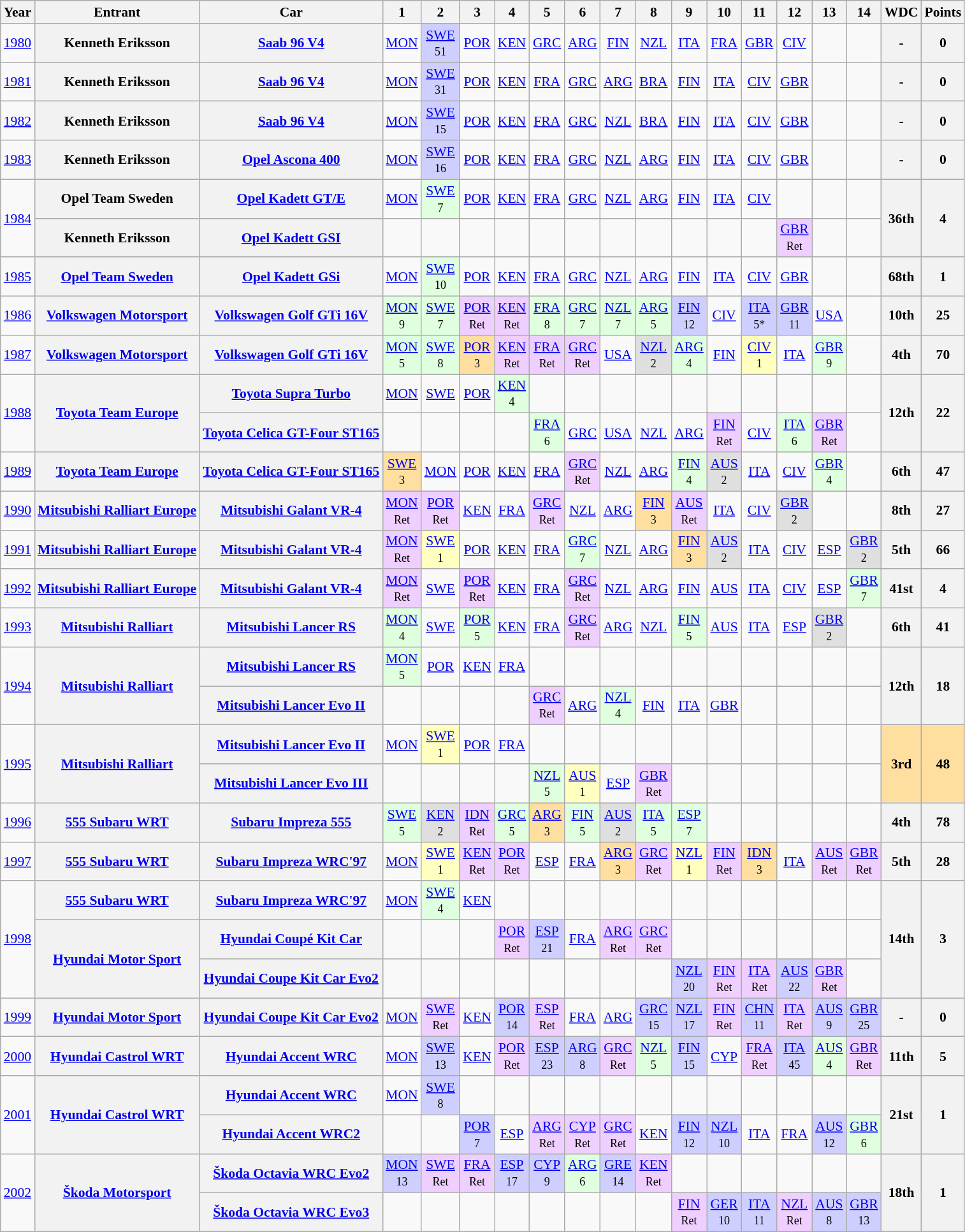<table class="wikitable" style="text-align:center; font-size:90%">
<tr>
<th>Year</th>
<th>Entrant</th>
<th>Car</th>
<th>1</th>
<th>2</th>
<th>3</th>
<th>4</th>
<th>5</th>
<th>6</th>
<th>7</th>
<th>8</th>
<th>9</th>
<th>10</th>
<th>11</th>
<th>12</th>
<th>13</th>
<th>14</th>
<th>WDC</th>
<th>Points</th>
</tr>
<tr>
<td><a href='#'>1980</a></td>
<th>Kenneth Eriksson</th>
<th><a href='#'>Saab 96 V4</a></th>
<td><a href='#'>MON</a></td>
<td style="background:#CFCFFF;"><a href='#'>SWE</a><br><small>51</small></td>
<td><a href='#'>POR</a></td>
<td><a href='#'>KEN</a></td>
<td><a href='#'>GRC</a></td>
<td><a href='#'>ARG</a></td>
<td><a href='#'>FIN</a></td>
<td><a href='#'>NZL</a></td>
<td><a href='#'>ITA</a></td>
<td><a href='#'>FRA</a></td>
<td><a href='#'>GBR</a></td>
<td><a href='#'>CIV</a></td>
<td></td>
<td></td>
<th>-</th>
<th>0</th>
</tr>
<tr>
<td><a href='#'>1981</a></td>
<th>Kenneth Eriksson</th>
<th><a href='#'>Saab 96 V4</a></th>
<td><a href='#'>MON</a></td>
<td style="background:#CFCFFF;"><a href='#'>SWE</a><br><small>31</small></td>
<td><a href='#'>POR</a></td>
<td><a href='#'>KEN</a></td>
<td><a href='#'>FRA</a></td>
<td><a href='#'>GRC</a></td>
<td><a href='#'>ARG</a></td>
<td><a href='#'>BRA</a></td>
<td><a href='#'>FIN</a></td>
<td><a href='#'>ITA</a></td>
<td><a href='#'>CIV</a></td>
<td><a href='#'>GBR</a></td>
<td></td>
<td></td>
<th>-</th>
<th>0</th>
</tr>
<tr>
<td><a href='#'>1982</a></td>
<th>Kenneth Eriksson</th>
<th><a href='#'>Saab 96 V4</a></th>
<td><a href='#'>MON</a></td>
<td style="background:#CFCFFF;"><a href='#'>SWE</a><br><small>15</small></td>
<td><a href='#'>POR</a></td>
<td><a href='#'>KEN</a></td>
<td><a href='#'>FRA</a></td>
<td><a href='#'>GRC</a></td>
<td><a href='#'>NZL</a></td>
<td><a href='#'>BRA</a></td>
<td><a href='#'>FIN</a></td>
<td><a href='#'>ITA</a></td>
<td><a href='#'>CIV</a></td>
<td><a href='#'>GBR</a></td>
<td></td>
<td></td>
<th>-</th>
<th>0</th>
</tr>
<tr>
<td><a href='#'>1983</a></td>
<th>Kenneth Eriksson</th>
<th><a href='#'>Opel Ascona 400</a></th>
<td><a href='#'>MON</a></td>
<td style="background:#CFCFFF;"><a href='#'>SWE</a><br><small>16</small></td>
<td><a href='#'>POR</a></td>
<td><a href='#'>KEN</a></td>
<td><a href='#'>FRA</a></td>
<td><a href='#'>GRC</a></td>
<td><a href='#'>NZL</a></td>
<td><a href='#'>ARG</a></td>
<td><a href='#'>FIN</a></td>
<td><a href='#'>ITA</a></td>
<td><a href='#'>CIV</a></td>
<td><a href='#'>GBR</a></td>
<td></td>
<td></td>
<th>-</th>
<th>0</th>
</tr>
<tr>
<td rowspan=2><a href='#'>1984</a></td>
<th>Opel Team Sweden</th>
<th><a href='#'>Opel Kadett GT/E</a></th>
<td><a href='#'>MON</a></td>
<td style="background:#DFFFDF;"><a href='#'>SWE</a><br><small>7</small></td>
<td><a href='#'>POR</a></td>
<td><a href='#'>KEN</a></td>
<td><a href='#'>FRA</a></td>
<td><a href='#'>GRC</a></td>
<td><a href='#'>NZL</a></td>
<td><a href='#'>ARG</a></td>
<td><a href='#'>FIN</a></td>
<td><a href='#'>ITA</a></td>
<td><a href='#'>CIV</a></td>
<td></td>
<td></td>
<td></td>
<th rowspan=2>36th</th>
<th rowspan=2>4</th>
</tr>
<tr>
<th>Kenneth Eriksson</th>
<th><a href='#'>Opel Kadett GSI</a></th>
<td></td>
<td></td>
<td></td>
<td></td>
<td></td>
<td></td>
<td></td>
<td></td>
<td></td>
<td></td>
<td></td>
<td style="background:#EFCFFF;"><a href='#'>GBR</a><br><small>Ret</small></td>
<td></td>
<td></td>
</tr>
<tr>
<td><a href='#'>1985</a></td>
<th><a href='#'>Opel Team Sweden</a></th>
<th><a href='#'>Opel Kadett GSi</a></th>
<td><a href='#'>MON</a></td>
<td style="background:#DFFFDF;"><a href='#'>SWE</a><br><small>10</small></td>
<td><a href='#'>POR</a></td>
<td><a href='#'>KEN</a></td>
<td><a href='#'>FRA</a></td>
<td><a href='#'>GRC</a></td>
<td><a href='#'>NZL</a></td>
<td><a href='#'>ARG</a></td>
<td><a href='#'>FIN</a></td>
<td><a href='#'>ITA</a></td>
<td><a href='#'>CIV</a></td>
<td><a href='#'>GBR</a></td>
<td></td>
<td></td>
<th>68th</th>
<th>1</th>
</tr>
<tr>
<td><a href='#'>1986</a></td>
<th><a href='#'>Volkswagen Motorsport</a></th>
<th><a href='#'>Volkswagen Golf GTi 16V</a></th>
<td style="background:#DFFFDF;"><a href='#'>MON</a><br><small>9</small></td>
<td style="background:#DFFFDF;"><a href='#'>SWE</a><br><small>7</small></td>
<td style="background:#EFCFFF;"><a href='#'>POR</a><br><small>Ret</small></td>
<td style="background:#EFCFFF;"><a href='#'>KEN</a><br><small>Ret</small></td>
<td style="background:#DFFFDF;"><a href='#'>FRA</a><br><small>8</small></td>
<td style="background:#DFFFDF;"><a href='#'>GRC</a><br><small>7</small></td>
<td style="background:#DFFFDF;"><a href='#'>NZL</a><br><small>7</small></td>
<td style="background:#DFFFDF;"><a href='#'>ARG</a><br><small>5</small></td>
<td style="background:#CFCFFF;"><a href='#'>FIN</a><br><small>12</small></td>
<td><a href='#'>CIV</a></td>
<td style="background:#CFCFFF;"><a href='#'>ITA</a><br><small>5*</small></td>
<td style="background:#CFCFFF;"><a href='#'>GBR</a><br><small>11</small></td>
<td><a href='#'>USA</a></td>
<td></td>
<th>10th</th>
<th>25</th>
</tr>
<tr>
<td><a href='#'>1987</a></td>
<th><a href='#'>Volkswagen Motorsport</a></th>
<th><a href='#'>Volkswagen Golf GTi 16V</a></th>
<td style="background:#DFFFDF;"><a href='#'>MON</a><br><small>5</small></td>
<td style="background:#DFFFDF;"><a href='#'>SWE</a><br><small>8</small></td>
<td style="background:#FFDF9F;"><a href='#'>POR</a><br><small>3</small></td>
<td style="background:#EFCFFF;"><a href='#'>KEN</a><br><small>Ret</small></td>
<td style="background:#EFCFFF;"><a href='#'>FRA</a><br><small>Ret</small></td>
<td style="background:#EFCFFF;"><a href='#'>GRC</a><br><small>Ret</small></td>
<td><a href='#'>USA</a></td>
<td style="background:#DFDFDF;"><a href='#'>NZL</a><br><small>2</small></td>
<td style="background:#DFFFDF;"><a href='#'>ARG</a><br><small>4</small></td>
<td><a href='#'>FIN</a></td>
<td style="background:#FFFFBF;"><a href='#'>CIV</a><br><small>1</small></td>
<td><a href='#'>ITA</a></td>
<td style="background:#DFFFDF;"><a href='#'>GBR</a><br><small>9</small></td>
<td></td>
<th>4th</th>
<th>70</th>
</tr>
<tr>
<td rowspan="2"><a href='#'>1988</a></td>
<th rowspan="2"><a href='#'>Toyota Team Europe</a></th>
<th><a href='#'>Toyota Supra Turbo</a></th>
<td><a href='#'>MON</a></td>
<td><a href='#'>SWE</a></td>
<td><a href='#'>POR</a></td>
<td style="background:#DFFFDF;"><a href='#'>KEN</a><br><small>4</small></td>
<td></td>
<td></td>
<td></td>
<td></td>
<td></td>
<td></td>
<td></td>
<td></td>
<td></td>
<td></td>
<th rowspan="2">12th</th>
<th rowspan="2">22</th>
</tr>
<tr>
<th><a href='#'>Toyota Celica GT-Four ST165</a></th>
<td></td>
<td></td>
<td></td>
<td></td>
<td style="background:#DFFFDF;"><a href='#'>FRA</a><br><small>6</small></td>
<td><a href='#'>GRC</a></td>
<td><a href='#'>USA</a></td>
<td><a href='#'>NZL</a></td>
<td><a href='#'>ARG</a></td>
<td style="background:#EFCFFF;"><a href='#'>FIN</a><br><small>Ret</small></td>
<td><a href='#'>CIV</a></td>
<td style="background:#DFFFDF;"><a href='#'>ITA</a><br><small>6</small></td>
<td style="background:#EFCFFF;"><a href='#'>GBR</a><br><small>Ret</small></td>
<td></td>
</tr>
<tr>
<td><a href='#'>1989</a></td>
<th><a href='#'>Toyota Team Europe</a></th>
<th><a href='#'>Toyota Celica GT-Four ST165</a></th>
<td style="background:#FFDF9F;"><a href='#'>SWE</a><br><small>3</small></td>
<td><a href='#'>MON</a></td>
<td><a href='#'>POR</a></td>
<td><a href='#'>KEN</a></td>
<td><a href='#'>FRA</a></td>
<td style="background:#EFCFFF;"><a href='#'>GRC</a><br><small>Ret</small></td>
<td><a href='#'>NZL</a></td>
<td><a href='#'>ARG</a></td>
<td style="background:#DFFFDF;"><a href='#'>FIN</a><br><small>4</small></td>
<td style="background:#DFDFDF;"><a href='#'>AUS</a><br><small>2</small></td>
<td><a href='#'>ITA</a></td>
<td><a href='#'>CIV</a></td>
<td style="background:#DFFFDF;"><a href='#'>GBR</a><br><small>4</small></td>
<td></td>
<th>6th</th>
<th>47</th>
</tr>
<tr>
<td><a href='#'>1990</a></td>
<th><a href='#'>Mitsubishi Ralliart Europe</a></th>
<th><a href='#'>Mitsubishi Galant VR-4</a></th>
<td style="background:#EFCFFF;"><a href='#'>MON</a><br><small>Ret</small></td>
<td style="background:#EFCFFF;"><a href='#'>POR</a><br><small>Ret</small></td>
<td><a href='#'>KEN</a></td>
<td><a href='#'>FRA</a></td>
<td style="background:#EFCFFF;"><a href='#'>GRC</a><br><small>Ret</small></td>
<td><a href='#'>NZL</a></td>
<td><a href='#'>ARG</a></td>
<td style="background:#FFDF9F;"><a href='#'>FIN</a><br><small>3</small></td>
<td style="background:#EFCFFF;"><a href='#'>AUS</a><br><small>Ret</small></td>
<td><a href='#'>ITA</a></td>
<td><a href='#'>CIV</a></td>
<td style="background:#DFDFDF;"><a href='#'>GBR</a><br><small>2</small></td>
<td></td>
<td></td>
<th>8th</th>
<th>27</th>
</tr>
<tr>
<td><a href='#'>1991</a></td>
<th><a href='#'>Mitsubishi Ralliart Europe</a></th>
<th><a href='#'>Mitsubishi Galant VR-4</a></th>
<td style="background:#EFCFFF;"><a href='#'>MON</a><br><small>Ret</small></td>
<td style="background:#FFFFBF;"><a href='#'>SWE</a><br><small>1</small></td>
<td><a href='#'>POR</a></td>
<td><a href='#'>KEN</a></td>
<td><a href='#'>FRA</a></td>
<td style="background:#DFFFDF;"><a href='#'>GRC</a><br><small>7</small></td>
<td><a href='#'>NZL</a></td>
<td><a href='#'>ARG</a></td>
<td style="background:#FFDF9F;"><a href='#'>FIN</a><br><small>3</small></td>
<td style="background:#DFDFDF;"><a href='#'>AUS</a><br><small>2</small></td>
<td><a href='#'>ITA</a></td>
<td><a href='#'>CIV</a></td>
<td><a href='#'>ESP</a></td>
<td style="background:#DFDFDF;"><a href='#'>GBR</a><br><small>2</small></td>
<th>5th</th>
<th>66</th>
</tr>
<tr>
<td><a href='#'>1992</a></td>
<th><a href='#'>Mitsubishi Ralliart Europe</a></th>
<th><a href='#'>Mitsubishi Galant VR-4</a></th>
<td style="background:#EFCFFF;"><a href='#'>MON</a><br><small>Ret</small></td>
<td><a href='#'>SWE</a></td>
<td style="background:#EFCFFF;"><a href='#'>POR</a><br><small>Ret</small></td>
<td><a href='#'>KEN</a></td>
<td><a href='#'>FRA</a></td>
<td style="background:#EFCFFF;"><a href='#'>GRC</a><br><small>Ret</small></td>
<td><a href='#'>NZL</a></td>
<td><a href='#'>ARG</a></td>
<td><a href='#'>FIN</a></td>
<td><a href='#'>AUS</a></td>
<td><a href='#'>ITA</a></td>
<td><a href='#'>CIV</a></td>
<td><a href='#'>ESP</a></td>
<td style="background:#DFFFDF;"><a href='#'>GBR</a><br><small>7</small></td>
<th>41st</th>
<th>4</th>
</tr>
<tr>
<td><a href='#'>1993</a></td>
<th><a href='#'>Mitsubishi Ralliart</a></th>
<th><a href='#'>Mitsubishi Lancer RS</a></th>
<td style="background:#DFFFDF;"><a href='#'>MON</a><br><small>4</small></td>
<td><a href='#'>SWE</a></td>
<td style="background:#DFFFDF;"><a href='#'>POR</a><br><small>5</small></td>
<td><a href='#'>KEN</a></td>
<td><a href='#'>FRA</a></td>
<td style="background:#EFCFFF;"><a href='#'>GRC</a><br><small>Ret</small></td>
<td><a href='#'>ARG</a></td>
<td><a href='#'>NZL</a></td>
<td style="background:#DFFFDF;"><a href='#'>FIN</a><br><small>5</small></td>
<td><a href='#'>AUS</a></td>
<td><a href='#'>ITA</a></td>
<td><a href='#'>ESP</a></td>
<td style="background:#DFDFDF;"><a href='#'>GBR</a><br><small>2</small></td>
<td></td>
<th>6th</th>
<th>41</th>
</tr>
<tr>
<td rowspan="2"><a href='#'>1994</a></td>
<th rowspan="2"><a href='#'>Mitsubishi Ralliart</a></th>
<th><a href='#'>Mitsubishi Lancer RS</a></th>
<td style="background:#DFFFDF;"><a href='#'>MON</a><br><small>5</small></td>
<td><a href='#'>POR</a></td>
<td><a href='#'>KEN</a></td>
<td><a href='#'>FRA</a></td>
<td></td>
<td></td>
<td></td>
<td></td>
<td></td>
<td></td>
<td></td>
<td></td>
<td></td>
<td></td>
<th rowspan="2">12th</th>
<th rowspan="2">18</th>
</tr>
<tr>
<th><a href='#'>Mitsubishi Lancer Evo II</a></th>
<td></td>
<td></td>
<td></td>
<td></td>
<td style="background:#EFCFFF;"><a href='#'>GRC</a><br><small>Ret</small></td>
<td><a href='#'>ARG</a></td>
<td style="background:#DFFFDF;"><a href='#'>NZL</a><br><small>4</small></td>
<td><a href='#'>FIN</a></td>
<td><a href='#'>ITA</a></td>
<td><a href='#'>GBR</a></td>
<td></td>
<td></td>
<td></td>
<td></td>
</tr>
<tr>
<td rowspan="2"><a href='#'>1995</a></td>
<th rowspan="2"><a href='#'>Mitsubishi Ralliart</a></th>
<th><a href='#'>Mitsubishi Lancer Evo II</a></th>
<td><a href='#'>MON</a></td>
<td style="background:#FFFFBF;"><a href='#'>SWE</a><br><small>1</small></td>
<td><a href='#'>POR</a></td>
<td><a href='#'>FRA</a></td>
<td></td>
<td></td>
<td></td>
<td></td>
<td></td>
<td></td>
<td></td>
<td></td>
<td></td>
<td></td>
<td style="background:#FFDF9F;" rowspan="2"><strong>3rd</strong></td>
<td style="background:#FFDF9F;" rowspan="2"><strong>48</strong></td>
</tr>
<tr>
<th><a href='#'>Mitsubishi Lancer Evo III</a></th>
<td></td>
<td></td>
<td></td>
<td></td>
<td style="background:#DFFFDF;"><a href='#'>NZL</a><br><small>5</small></td>
<td style="background:#FFFFBF;"><a href='#'>AUS</a><br><small>1</small></td>
<td><a href='#'>ESP</a></td>
<td style="background:#EFCFFF;"><a href='#'>GBR</a><br><small>Ret</small></td>
<td></td>
<td></td>
<td></td>
<td></td>
<td></td>
<td></td>
</tr>
<tr>
<td><a href='#'>1996</a></td>
<th><a href='#'>555 Subaru WRT</a></th>
<th><a href='#'>Subaru Impreza 555</a></th>
<td style="background:#DFFFDF;"><a href='#'>SWE</a><br><small>5</small></td>
<td style="background:#DFDFDF;"><a href='#'>KEN</a><br><small>2</small></td>
<td style="background:#EFCFFF;"><a href='#'>IDN</a><br><small>Ret</small></td>
<td style="background:#DFFFDF;"><a href='#'>GRC</a><br><small>5</small></td>
<td style="background:#FFDF9F;"><a href='#'>ARG</a><br><small>3</small></td>
<td style="background:#DFFFDF;"><a href='#'>FIN</a><br><small>5</small></td>
<td style="background:#DFDFDF;"><a href='#'>AUS</a><br><small>2</small></td>
<td style="background:#DFFFDF;"><a href='#'>ITA</a><br><small>5</small></td>
<td style="background:#DFFFDF;"><a href='#'>ESP</a><br><small>7</small></td>
<td></td>
<td></td>
<td></td>
<td></td>
<td></td>
<th>4th</th>
<th>78</th>
</tr>
<tr>
<td><a href='#'>1997</a></td>
<th><a href='#'>555 Subaru WRT</a></th>
<th><a href='#'>Subaru Impreza WRC'97</a></th>
<td><a href='#'>MON</a></td>
<td style="background:#FFFFBF;"><a href='#'>SWE</a><br><small>1</small></td>
<td style="background:#EFCFFF;"><a href='#'>KEN</a><br><small>Ret</small></td>
<td style="background:#EFCFFF;"><a href='#'>POR</a><br><small>Ret</small></td>
<td><a href='#'>ESP</a></td>
<td><a href='#'>FRA</a></td>
<td style="background:#FFDF9F;"><a href='#'>ARG</a><br><small>3</small></td>
<td style="background:#EFCFFF;"><a href='#'>GRC</a><br><small>Ret</small></td>
<td style="background:#FFFFBF;"><a href='#'>NZL</a><br><small>1</small></td>
<td style="background:#EFCFFF;"><a href='#'>FIN</a><br><small>Ret</small></td>
<td style="background:#FFDF9F;"><a href='#'>IDN</a><br><small>3</small></td>
<td><a href='#'>ITA</a></td>
<td style="background:#EFCFFF;"><a href='#'>AUS</a><br><small>Ret</small></td>
<td style="background:#EFCFFF;"><a href='#'>GBR</a><br><small>Ret</small></td>
<th>5th</th>
<th>28</th>
</tr>
<tr>
<td rowspan="3"><a href='#'>1998</a></td>
<th><a href='#'>555 Subaru WRT</a></th>
<th><a href='#'>Subaru Impreza WRC'97</a></th>
<td><a href='#'>MON</a></td>
<td style="background:#DFFFDF;"><a href='#'>SWE</a><br><small>4</small></td>
<td><a href='#'>KEN</a></td>
<td></td>
<td></td>
<td></td>
<td></td>
<td></td>
<td></td>
<td></td>
<td></td>
<td></td>
<td></td>
<td></td>
<th rowspan="3">14th</th>
<th rowspan="3">3</th>
</tr>
<tr>
<th rowspan="2"><a href='#'>Hyundai Motor Sport</a></th>
<th><a href='#'>Hyundai Coupé Kit Car</a></th>
<td></td>
<td></td>
<td></td>
<td style="background:#EFCFFF;"><a href='#'>POR</a><br><small>Ret</small></td>
<td style="background:#CFCFFF;"><a href='#'>ESP</a><br><small>21</small></td>
<td><a href='#'>FRA</a></td>
<td style="background:#EFCFFF;"><a href='#'>ARG</a><br><small>Ret</small></td>
<td style="background:#EFCFFF;"><a href='#'>GRC</a><br><small>Ret</small></td>
<td></td>
<td></td>
<td></td>
<td></td>
<td></td>
<td></td>
</tr>
<tr>
<th><a href='#'>Hyundai Coupe Kit Car Evo2</a></th>
<td></td>
<td></td>
<td></td>
<td></td>
<td></td>
<td></td>
<td></td>
<td></td>
<td style="background:#CFCFFF;"><a href='#'>NZL</a><br><small>20</small></td>
<td style="background:#EFCFFF;"><a href='#'>FIN</a><br><small>Ret</small></td>
<td style="background:#EFCFFF;"><a href='#'>ITA</a><br><small>Ret</small></td>
<td style="background:#CFCFFF;"><a href='#'>AUS</a><br><small>22</small></td>
<td style="background:#EFCFFF;"><a href='#'>GBR</a><br><small>Ret</small></td>
<td></td>
</tr>
<tr>
<td><a href='#'>1999</a></td>
<th><a href='#'>Hyundai Motor Sport</a></th>
<th><a href='#'>Hyundai Coupe Kit Car Evo2</a></th>
<td><a href='#'>MON</a></td>
<td style="background:#EFCFFF;"><a href='#'>SWE</a><br><small>Ret</small></td>
<td><a href='#'>KEN</a></td>
<td style="background:#CFCFFF;"><a href='#'>POR</a><br><small>14</small></td>
<td style="background:#EFCFFF;"><a href='#'>ESP</a><br><small>Ret</small></td>
<td><a href='#'>FRA</a></td>
<td><a href='#'>ARG</a></td>
<td style="background:#CFCFFF;"><a href='#'>GRC</a><br><small>15</small></td>
<td style="background:#CFCFFF;"><a href='#'>NZL</a><br><small>17</small></td>
<td style="background:#EFCFFF;"><a href='#'>FIN</a><br><small>Ret</small></td>
<td style="background:#CFCFFF;"><a href='#'>CHN</a><br><small>11</small></td>
<td style="background:#EFCFFF;"><a href='#'>ITA</a><br><small>Ret</small></td>
<td style="background:#CFCFFF;"><a href='#'>AUS</a><br><small>9</small></td>
<td style="background:#CFCFFF;"><a href='#'>GBR</a><br><small>25</small></td>
<th>-</th>
<th>0</th>
</tr>
<tr>
<td><a href='#'>2000</a></td>
<th><a href='#'>Hyundai Castrol WRT</a></th>
<th><a href='#'>Hyundai Accent WRC</a></th>
<td><a href='#'>MON</a></td>
<td style="background:#CFCFFF;"><a href='#'>SWE</a><br><small>13</small></td>
<td><a href='#'>KEN</a></td>
<td style="background:#EFCFFF;"><a href='#'>POR</a><br><small>Ret</small></td>
<td style="background:#CFCFFF;"><a href='#'>ESP</a><br><small>23</small></td>
<td style="background:#CFCFFF;"><a href='#'>ARG</a><br><small>8</small></td>
<td style="background:#EFCFFF;"><a href='#'>GRC</a><br><small>Ret</small></td>
<td style="background:#DFFFDF;"><a href='#'>NZL</a><br><small>5</small></td>
<td style="background:#CFCFFF;"><a href='#'>FIN</a><br><small>15</small></td>
<td><a href='#'>CYP</a></td>
<td style="background:#EFCFFF;"><a href='#'>FRA</a><br><small>Ret</small></td>
<td style="background:#CFCFFF;"><a href='#'>ITA</a><br><small>45</small></td>
<td style="background:#DFFFDF;"><a href='#'>AUS</a><br><small>4</small></td>
<td style="background:#EFCFFF;"><a href='#'>GBR</a><br><small>Ret</small></td>
<th>11th</th>
<th>5</th>
</tr>
<tr>
<td rowspan="2"><a href='#'>2001</a></td>
<th rowspan="2"><a href='#'>Hyundai Castrol WRT</a></th>
<th><a href='#'>Hyundai Accent WRC</a></th>
<td><a href='#'>MON</a></td>
<td style="background:#CFCFFF;"><a href='#'>SWE</a><br><small>8</small></td>
<td></td>
<td></td>
<td></td>
<td></td>
<td></td>
<td></td>
<td></td>
<td></td>
<td></td>
<td></td>
<td></td>
<td></td>
<th rowspan="2">21st</th>
<th rowspan="2">1</th>
</tr>
<tr>
<th><a href='#'>Hyundai Accent WRC2</a></th>
<td></td>
<td></td>
<td style="background:#CFCFFF;"><a href='#'>POR</a><br><small>7</small></td>
<td><a href='#'>ESP</a></td>
<td style="background:#EFCFFF;"><a href='#'>ARG</a><br><small>Ret</small></td>
<td style="background:#EFCFFF;"><a href='#'>CYP</a><br><small>Ret</small></td>
<td style="background:#EFCFFF;"><a href='#'>GRC</a><br><small>Ret</small></td>
<td><a href='#'>KEN</a></td>
<td style="background:#CFCFFF;"><a href='#'>FIN</a><br><small>12</small></td>
<td style="background:#CFCFFF;"><a href='#'>NZL</a><br><small>10</small></td>
<td><a href='#'>ITA</a></td>
<td><a href='#'>FRA</a></td>
<td style="background:#CFCFFF;"><a href='#'>AUS</a><br><small>12</small></td>
<td style="background:#DFFFDF;"><a href='#'>GBR</a><br><small>6</small></td>
</tr>
<tr>
<td rowspan=2><a href='#'>2002</a></td>
<th rowspan=2><a href='#'>Škoda Motorsport</a></th>
<th><a href='#'>Škoda Octavia WRC Evo2</a></th>
<td style="background:#CFCFFF;"><a href='#'>MON</a><br><small>13</small></td>
<td style="background:#EFCFFF;"><a href='#'>SWE</a><br><small>Ret</small></td>
<td style="background:#EFCFFF;"><a href='#'>FRA</a><br><small>Ret</small></td>
<td style="background:#CFCFFF;"><a href='#'>ESP</a><br><small>17</small></td>
<td style="background:#CFCFFF;"><a href='#'>CYP</a><br><small>9</small></td>
<td style="background:#DFFFDF;"><a href='#'>ARG</a><br><small>6</small></td>
<td style="background:#CFCFFF;"><a href='#'>GRE</a><br><small>14</small></td>
<td style="background:#EFCFFF;"><a href='#'>KEN</a><br><small>Ret</small></td>
<td></td>
<td></td>
<td></td>
<td></td>
<td></td>
<td></td>
<th rowspan=2>18th</th>
<th rowspan=2>1</th>
</tr>
<tr>
<th><a href='#'>Škoda Octavia WRC Evo3</a></th>
<td></td>
<td></td>
<td></td>
<td></td>
<td></td>
<td></td>
<td></td>
<td></td>
<td style="background:#EFCFFF;"><a href='#'>FIN</a><br><small>Ret</small></td>
<td style="background:#CFCFFF;"><a href='#'>GER</a><br><small>10</small></td>
<td style="background:#CFCFFF;"><a href='#'>ITA</a><br><small>11</small></td>
<td style="background:#EFCFFF;"><a href='#'>NZL</a><br><small>Ret</small></td>
<td style="background:#CFCFFF;"><a href='#'>AUS</a><br><small>8</small></td>
<td style="background:#CFCFFF;"><a href='#'>GBR</a><br><small>13</small></td>
</tr>
</table>
